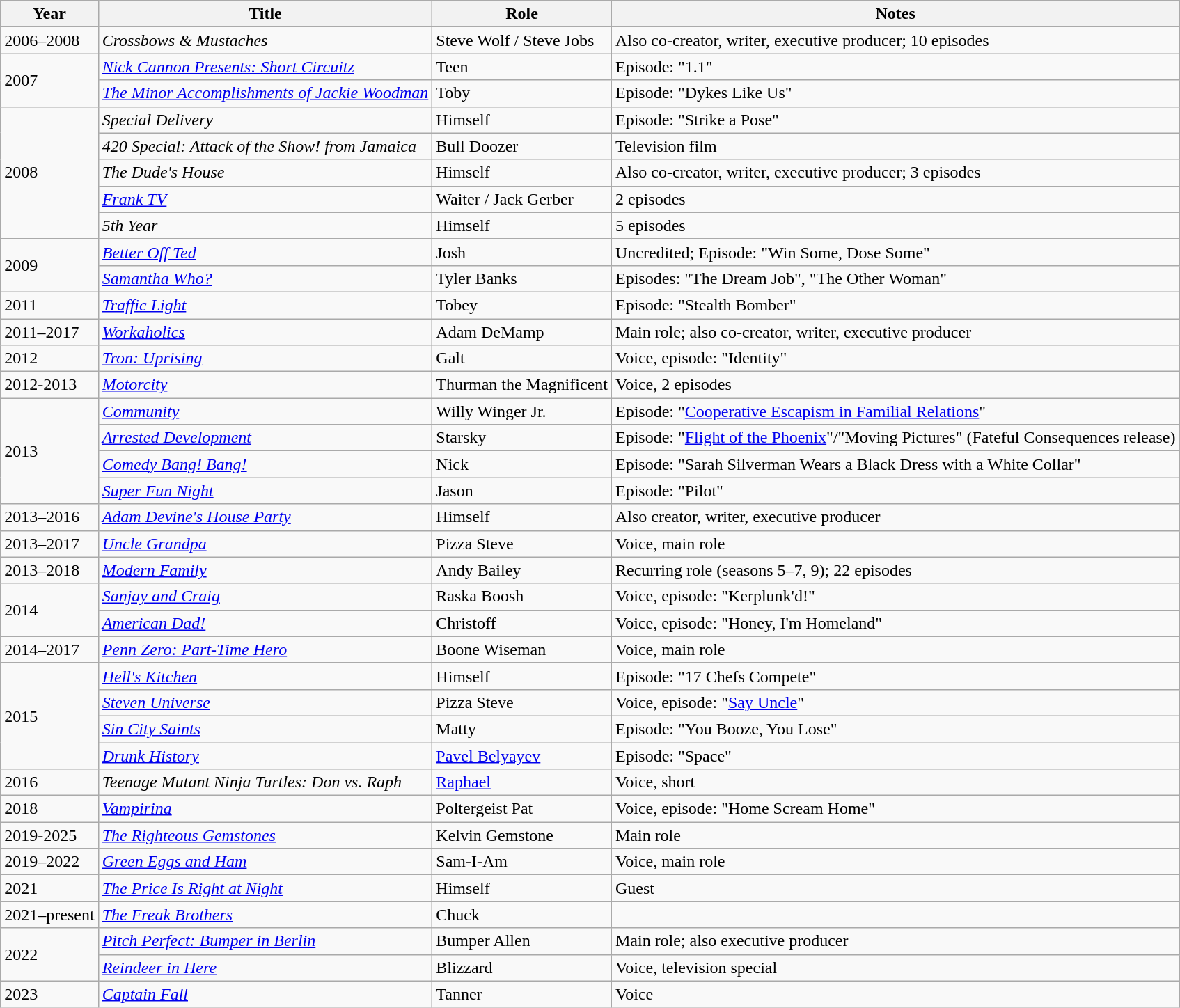<table class="wikitable sortable">
<tr>
<th>Year</th>
<th>Title</th>
<th>Role</th>
<th class="unsortable">Notes</th>
</tr>
<tr>
<td>2006–2008</td>
<td><em>Crossbows & Mustaches</em></td>
<td>Steve Wolf / Steve Jobs</td>
<td>Also co-creator, writer, executive producer; 10 episodes</td>
</tr>
<tr>
<td rowspan="2">2007</td>
<td><em><a href='#'>Nick Cannon Presents: Short Circuitz</a></em></td>
<td>Teen</td>
<td>Episode: "1.1"</td>
</tr>
<tr>
<td><em><a href='#'>The Minor Accomplishments of Jackie Woodman</a></em></td>
<td>Toby</td>
<td>Episode: "Dykes Like Us"</td>
</tr>
<tr>
<td rowspan="5">2008</td>
<td><em>Special Delivery</em></td>
<td>Himself</td>
<td>Episode: "Strike a Pose"</td>
</tr>
<tr>
<td><em>420 Special: Attack of the Show! from Jamaica</em></td>
<td>Bull Doozer</td>
<td>Television film</td>
</tr>
<tr>
<td><em>The Dude's House</em></td>
<td>Himself</td>
<td>Also co-creator, writer, executive producer; 3 episodes</td>
</tr>
<tr>
<td><em><a href='#'>Frank TV</a></em></td>
<td>Waiter / Jack Gerber</td>
<td>2 episodes</td>
</tr>
<tr>
<td><em>5th Year</em></td>
<td>Himself</td>
<td>5 episodes</td>
</tr>
<tr>
<td rowspan="2">2009</td>
<td><em><a href='#'>Better Off Ted</a></em></td>
<td>Josh</td>
<td>Uncredited; Episode: "Win Some, Dose Some"</td>
</tr>
<tr>
<td><em><a href='#'>Samantha Who?</a></em></td>
<td>Tyler Banks</td>
<td>Episodes: "The Dream Job", "The Other Woman"</td>
</tr>
<tr>
<td>2011</td>
<td><em><a href='#'>Traffic Light</a></em></td>
<td>Tobey</td>
<td>Episode: "Stealth Bomber"</td>
</tr>
<tr>
<td>2011–2017</td>
<td><em><a href='#'>Workaholics</a></em></td>
<td>Adam DeMamp</td>
<td>Main role; also co-creator, writer, executive producer</td>
</tr>
<tr>
<td>2012</td>
<td><em><a href='#'>Tron: Uprising</a></em></td>
<td>Galt</td>
<td>Voice, episode: "Identity"</td>
</tr>
<tr>
<td>2012-2013</td>
<td><em><a href='#'>Motorcity</a></em></td>
<td>Thurman the Magnificent</td>
<td>Voice, 2 episodes</td>
</tr>
<tr>
<td rowspan="4">2013</td>
<td><em><a href='#'>Community</a></em></td>
<td>Willy Winger Jr.</td>
<td>Episode: "<a href='#'>Cooperative Escapism in Familial Relations</a>"</td>
</tr>
<tr>
<td><em><a href='#'>Arrested Development</a></em></td>
<td>Starsky</td>
<td>Episode: "<a href='#'>Flight of the Phoenix</a>"/"Moving Pictures" (Fateful Consequences release)</td>
</tr>
<tr>
<td><em><a href='#'>Comedy Bang! Bang!</a></em></td>
<td>Nick</td>
<td>Episode: "Sarah Silverman Wears a Black Dress with a White Collar"</td>
</tr>
<tr>
<td><em><a href='#'>Super Fun Night</a></em></td>
<td>Jason</td>
<td>Episode: "Pilot"</td>
</tr>
<tr>
<td>2013–2016</td>
<td><em><a href='#'>Adam Devine's House Party</a></em></td>
<td>Himself</td>
<td>Also creator, writer, executive producer</td>
</tr>
<tr>
<td>2013–2017</td>
<td><em><a href='#'>Uncle Grandpa</a></em></td>
<td>Pizza Steve</td>
<td>Voice, main role</td>
</tr>
<tr>
<td>2013–2018</td>
<td><em><a href='#'>Modern Family</a></em></td>
<td>Andy Bailey</td>
<td>Recurring role (seasons 5–7, 9); 22 episodes</td>
</tr>
<tr>
<td rowspan="2">2014</td>
<td><em><a href='#'>Sanjay and Craig</a></em></td>
<td>Raska Boosh</td>
<td>Voice, episode: "Kerplunk'd!"</td>
</tr>
<tr>
<td><em><a href='#'>American Dad!</a></em></td>
<td>Christoff</td>
<td>Voice, episode: "Honey, I'm Homeland"</td>
</tr>
<tr>
<td>2014–2017</td>
<td><em><a href='#'>Penn Zero: Part-Time Hero</a></em></td>
<td>Boone Wiseman</td>
<td>Voice, main role</td>
</tr>
<tr>
<td rowspan="4">2015</td>
<td><em><a href='#'>Hell's Kitchen</a></em></td>
<td>Himself</td>
<td>Episode: "17 Chefs Compete"</td>
</tr>
<tr>
<td><em><a href='#'>Steven Universe</a></em></td>
<td>Pizza Steve</td>
<td>Voice, episode: "<a href='#'>Say Uncle</a>"</td>
</tr>
<tr>
<td><em><a href='#'>Sin City Saints</a></em></td>
<td>Matty</td>
<td>Episode: "You Booze, You Lose"</td>
</tr>
<tr>
<td><em><a href='#'>Drunk History</a></em></td>
<td><a href='#'>Pavel Belyayev</a></td>
<td>Episode: "Space"</td>
</tr>
<tr>
<td>2016</td>
<td><em>Teenage Mutant Ninja Turtles: Don vs. Raph</em></td>
<td><a href='#'>Raphael</a></td>
<td>Voice, short</td>
</tr>
<tr>
<td>2018</td>
<td><em><a href='#'>Vampirina</a></em></td>
<td>Poltergeist Pat</td>
<td>Voice, episode: "Home Scream Home"</td>
</tr>
<tr>
<td>2019-2025</td>
<td><em><a href='#'>The Righteous Gemstones</a></em></td>
<td>Kelvin Gemstone</td>
<td>Main role</td>
</tr>
<tr>
<td>2019–2022</td>
<td><em><a href='#'>Green Eggs and Ham</a></em></td>
<td>Sam-I-Am</td>
<td>Voice, main role</td>
</tr>
<tr>
<td>2021</td>
<td><em><a href='#'>The Price Is Right at Night</a></em></td>
<td>Himself</td>
<td>Guest</td>
</tr>
<tr>
<td>2021–present</td>
<td><em><a href='#'>The Freak Brothers</a></em></td>
<td>Chuck</td>
<td></td>
</tr>
<tr>
<td rowspan="2">2022</td>
<td><em><a href='#'>Pitch Perfect: Bumper in Berlin</a></em></td>
<td>Bumper Allen</td>
<td>Main role; also executive producer</td>
</tr>
<tr>
<td><em><a href='#'>Reindeer in Here</a></em></td>
<td>Blizzard</td>
<td>Voice, television special</td>
</tr>
<tr>
<td>2023</td>
<td><em><a href='#'>Captain Fall</a></em></td>
<td>Tanner</td>
<td>Voice</td>
</tr>
</table>
